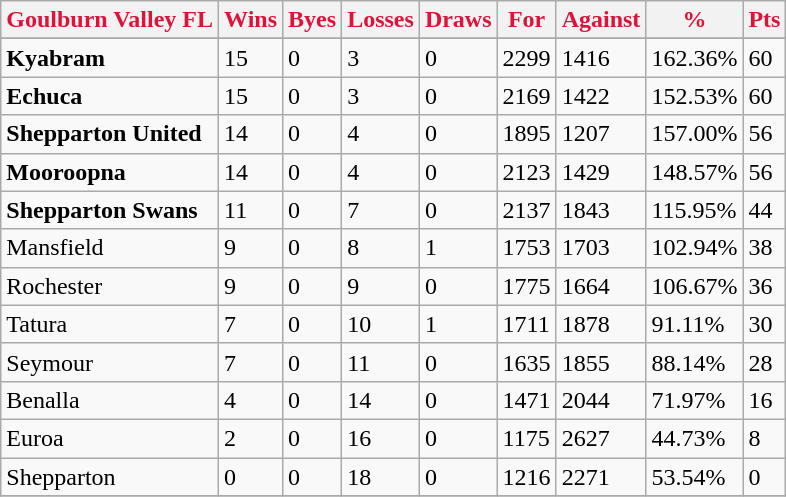<table class="wikitable">
<tr>
<th style="color:crimson">Goulburn Valley FL</th>
<th style="color:crimson">Wins</th>
<th style="color:crimson">Byes</th>
<th style="color:crimson">Losses</th>
<th style="color:crimson">Draws</th>
<th style="color:crimson">For</th>
<th style="color:crimson">Against</th>
<th style="color:crimson">%</th>
<th style="color:crimson">Pts</th>
</tr>
<tr>
</tr>
<tr>
</tr>
<tr>
<td><strong>	Kyabram	</strong></td>
<td>15</td>
<td>0</td>
<td>3</td>
<td>0</td>
<td>2299</td>
<td>1416</td>
<td>162.36%</td>
<td>60</td>
</tr>
<tr>
<td><strong>	Echuca	</strong></td>
<td>15</td>
<td>0</td>
<td>3</td>
<td>0</td>
<td>2169</td>
<td>1422</td>
<td>152.53%</td>
<td>60</td>
</tr>
<tr>
<td><strong>	Shepparton United	</strong></td>
<td>14</td>
<td>0</td>
<td>4</td>
<td>0</td>
<td>1895</td>
<td>1207</td>
<td>157.00%</td>
<td>56</td>
</tr>
<tr>
<td><strong>	Mooroopna	</strong></td>
<td>14</td>
<td>0</td>
<td>4</td>
<td>0</td>
<td>2123</td>
<td>1429</td>
<td>148.57%</td>
<td>56</td>
</tr>
<tr>
<td><strong>	Shepparton Swans	</strong></td>
<td>11</td>
<td>0</td>
<td>7</td>
<td>0</td>
<td>2137</td>
<td>1843</td>
<td>115.95%</td>
<td>44</td>
</tr>
<tr>
<td>Mansfield</td>
<td>9</td>
<td>0</td>
<td>8</td>
<td>1</td>
<td>1753</td>
<td>1703</td>
<td>102.94%</td>
<td>38</td>
</tr>
<tr>
<td>Rochester</td>
<td>9</td>
<td>0</td>
<td>9</td>
<td>0</td>
<td>1775</td>
<td>1664</td>
<td>106.67%</td>
<td>36</td>
</tr>
<tr>
<td>Tatura</td>
<td>7</td>
<td>0</td>
<td>10</td>
<td>1</td>
<td>1711</td>
<td>1878</td>
<td>91.11%</td>
<td>30</td>
</tr>
<tr>
<td>Seymour</td>
<td>7</td>
<td>0</td>
<td>11</td>
<td>0</td>
<td>1635</td>
<td>1855</td>
<td>88.14%</td>
<td>28</td>
</tr>
<tr>
<td>Benalla</td>
<td>4</td>
<td>0</td>
<td>14</td>
<td>0</td>
<td>1471</td>
<td>2044</td>
<td>71.97%</td>
<td>16</td>
</tr>
<tr>
<td>Euroa</td>
<td>2</td>
<td>0</td>
<td>16</td>
<td>0</td>
<td>1175</td>
<td>2627</td>
<td>44.73%</td>
<td>8</td>
</tr>
<tr>
<td>Shepparton</td>
<td>0</td>
<td>0</td>
<td>18</td>
<td>0</td>
<td>1216</td>
<td>2271</td>
<td>53.54%</td>
<td>0</td>
</tr>
<tr>
</tr>
</table>
